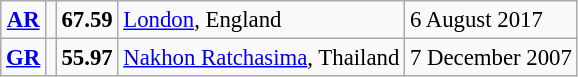<table class="wikitable" style="font-size:95%; position:relative;">
<tr>
<td align=center><strong><a href='#'>AR</a></strong></td>
<td></td>
<td><strong>67.59</strong></td>
<td><a href='#'>London</a>, England</td>
<td>6 August 2017</td>
</tr>
<tr>
<td align=center><strong><a href='#'>GR</a></strong></td>
<td></td>
<td><strong>55.97</strong></td>
<td><a href='#'>Nakhon Ratchasima</a>, Thailand</td>
<td>7 December 2007</td>
</tr>
</table>
